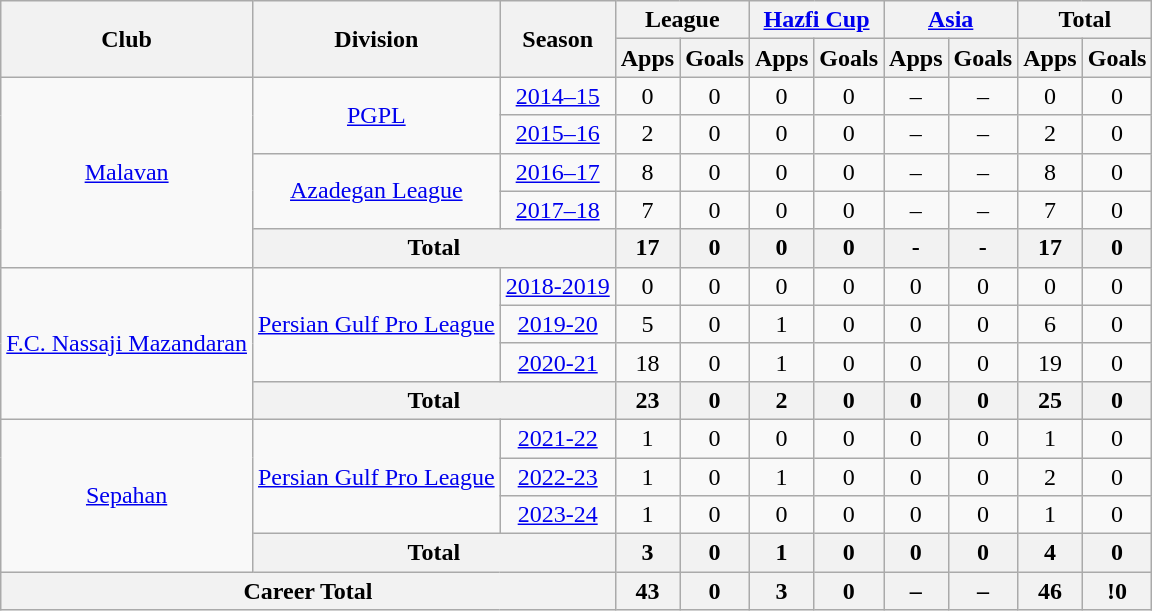<table class="wikitable" style="text-align: center;">
<tr>
<th rowspan="2">Club</th>
<th rowspan="2">Division</th>
<th rowspan="2">Season</th>
<th colspan="2">League</th>
<th colspan="2"><a href='#'>Hazfi Cup</a></th>
<th colspan="2"><a href='#'>Asia</a></th>
<th colspan="2">Total</th>
</tr>
<tr>
<th>Apps</th>
<th>Goals</th>
<th>Apps</th>
<th>Goals</th>
<th>Apps</th>
<th>Goals</th>
<th>Apps</th>
<th>Goals</th>
</tr>
<tr>
<td rowspan="5"><a href='#'>Malavan</a></td>
<td rowspan="2"><a href='#'>PGPL</a></td>
<td><a href='#'>2014–15</a></td>
<td>0</td>
<td>0</td>
<td>0</td>
<td>0</td>
<td>–</td>
<td>–</td>
<td>0</td>
<td>0</td>
</tr>
<tr>
<td><a href='#'>2015–16</a></td>
<td>2</td>
<td>0</td>
<td>0</td>
<td>0</td>
<td>–</td>
<td>–</td>
<td>2</td>
<td>0</td>
</tr>
<tr>
<td rowspan="2"><a href='#'>Azadegan League</a></td>
<td><a href='#'>2016–17</a></td>
<td>8</td>
<td>0</td>
<td>0</td>
<td>0</td>
<td>–</td>
<td>–</td>
<td>8</td>
<td>0</td>
</tr>
<tr>
<td><a href='#'>2017–18</a></td>
<td>7</td>
<td>0</td>
<td>0</td>
<td>0</td>
<td>–</td>
<td>–</td>
<td>7</td>
<td>0</td>
</tr>
<tr>
<th colspan=2>Total</th>
<th>17</th>
<th>0</th>
<th>0</th>
<th>0</th>
<th>-</th>
<th>-</th>
<th>17</th>
<th>0</th>
</tr>
<tr>
<td rowspan="4"><a href='#'>F.C. Nassaji Mazandaran</a></td>
<td rowspan="3"><a href='#'>Persian Gulf Pro League</a></td>
<td><a href='#'>2018-2019</a></td>
<td>0</td>
<td>0</td>
<td>0</td>
<td>0</td>
<td>0</td>
<td>0</td>
<td>0</td>
<td>0</td>
</tr>
<tr>
<td><a href='#'>2019-20</a></td>
<td>5</td>
<td>0</td>
<td>1</td>
<td>0</td>
<td>0</td>
<td>0</td>
<td>6</td>
<td>0</td>
</tr>
<tr>
<td><a href='#'>2020-21</a></td>
<td>18</td>
<td>0</td>
<td>1</td>
<td>0</td>
<td>0</td>
<td>0</td>
<td>19</td>
<td>0</td>
</tr>
<tr>
<th colspan=2>Total</th>
<th>23</th>
<th>0</th>
<th>2</th>
<th>0</th>
<th>0</th>
<th>0</th>
<th>25</th>
<th>0</th>
</tr>
<tr>
<td rowspan="4"><a href='#'>Sepahan</a></td>
<td rowspan="3"><a href='#'>Persian Gulf Pro League</a></td>
<td><a href='#'>2021-22</a></td>
<td>1</td>
<td>0</td>
<td>0</td>
<td>0</td>
<td>0</td>
<td>0</td>
<td>1</td>
<td>0</td>
</tr>
<tr>
<td><a href='#'>2022-23</a></td>
<td>1</td>
<td>0</td>
<td>1</td>
<td>0</td>
<td>0</td>
<td>0</td>
<td>2</td>
<td>0</td>
</tr>
<tr>
<td><a href='#'>2023-24</a></td>
<td>1</td>
<td>0</td>
<td>0</td>
<td>0</td>
<td>0</td>
<td>0</td>
<td>1</td>
<td>0</td>
</tr>
<tr>
<th colspan=2>Total</th>
<th>3</th>
<th>0</th>
<th>1</th>
<th>0</th>
<th>0</th>
<th>0</th>
<th>4</th>
<th>0</th>
</tr>
<tr>
<th colspan=3>Career Total</th>
<th>43</th>
<th>0</th>
<th>3</th>
<th>0</th>
<th>–</th>
<th>–</th>
<th>46</th>
<th>!0</th>
</tr>
</table>
